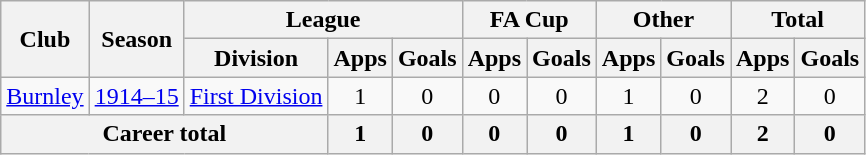<table class="wikitable" style="text-align:center;">
<tr>
<th rowspan="2">Club</th>
<th rowspan="2">Season</th>
<th colspan="3">League</th>
<th colspan="2">FA Cup</th>
<th colspan="2">Other</th>
<th colspan="2">Total</th>
</tr>
<tr>
<th>Division</th>
<th>Apps</th>
<th>Goals</th>
<th>Apps</th>
<th>Goals</th>
<th>Apps</th>
<th>Goals</th>
<th>Apps</th>
<th>Goals</th>
</tr>
<tr>
<td><a href='#'>Burnley</a></td>
<td><a href='#'>1914–15</a></td>
<td><a href='#'>First Division</a></td>
<td>1</td>
<td>0</td>
<td>0</td>
<td>0</td>
<td>1</td>
<td>0</td>
<td>2</td>
<td>0</td>
</tr>
<tr>
<th colspan="3">Career total</th>
<th>1</th>
<th>0</th>
<th>0</th>
<th>0</th>
<th>1</th>
<th>0</th>
<th>2</th>
<th>0</th>
</tr>
</table>
